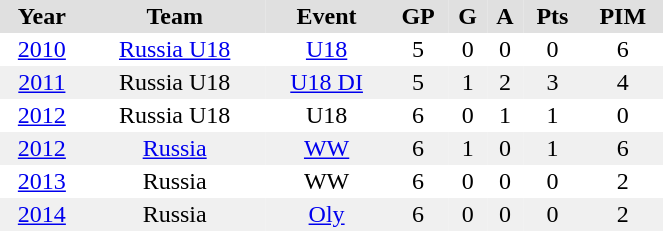<table BORDER="0" CELLPADDING="2" CELLSPACING="0" width="35%">
<tr ALIGN="center" bgcolor="#e0e0e0">
<th>Year</th>
<th>Team</th>
<th>Event</th>
<th>GP</th>
<th>G</th>
<th>A</th>
<th>Pts</th>
<th>PIM</th>
</tr>
<tr ALIGN="center">
<td><a href='#'>2010</a></td>
<td><a href='#'>Russia U18</a></td>
<td><a href='#'>U18</a></td>
<td>5</td>
<td>0</td>
<td>0</td>
<td>0</td>
<td>6</td>
</tr>
<tr ALIGN="center" bgcolor="#f0f0f0">
<td><a href='#'>2011</a></td>
<td>Russia U18</td>
<td><a href='#'>U18 DI</a></td>
<td>5</td>
<td>1</td>
<td>2</td>
<td>3</td>
<td>4</td>
</tr>
<tr ALIGN="center">
<td><a href='#'>2012</a></td>
<td>Russia U18</td>
<td>U18</td>
<td>6</td>
<td>0</td>
<td>1</td>
<td>1</td>
<td>0</td>
</tr>
<tr ALIGN="center" bgcolor="#f0f0f0">
<td><a href='#'>2012</a></td>
<td><a href='#'>Russia</a></td>
<td><a href='#'>WW</a></td>
<td>6</td>
<td>1</td>
<td>0</td>
<td>1</td>
<td>6</td>
</tr>
<tr ALIGN="center">
<td><a href='#'>2013</a></td>
<td>Russia</td>
<td>WW</td>
<td>6</td>
<td>0</td>
<td>0</td>
<td>0</td>
<td>2</td>
</tr>
<tr ALIGN="center" bgcolor="#f0f0f0">
<td><a href='#'>2014</a></td>
<td>Russia</td>
<td><a href='#'>Oly</a></td>
<td>6</td>
<td>0</td>
<td>0</td>
<td>0</td>
<td>2</td>
</tr>
</table>
